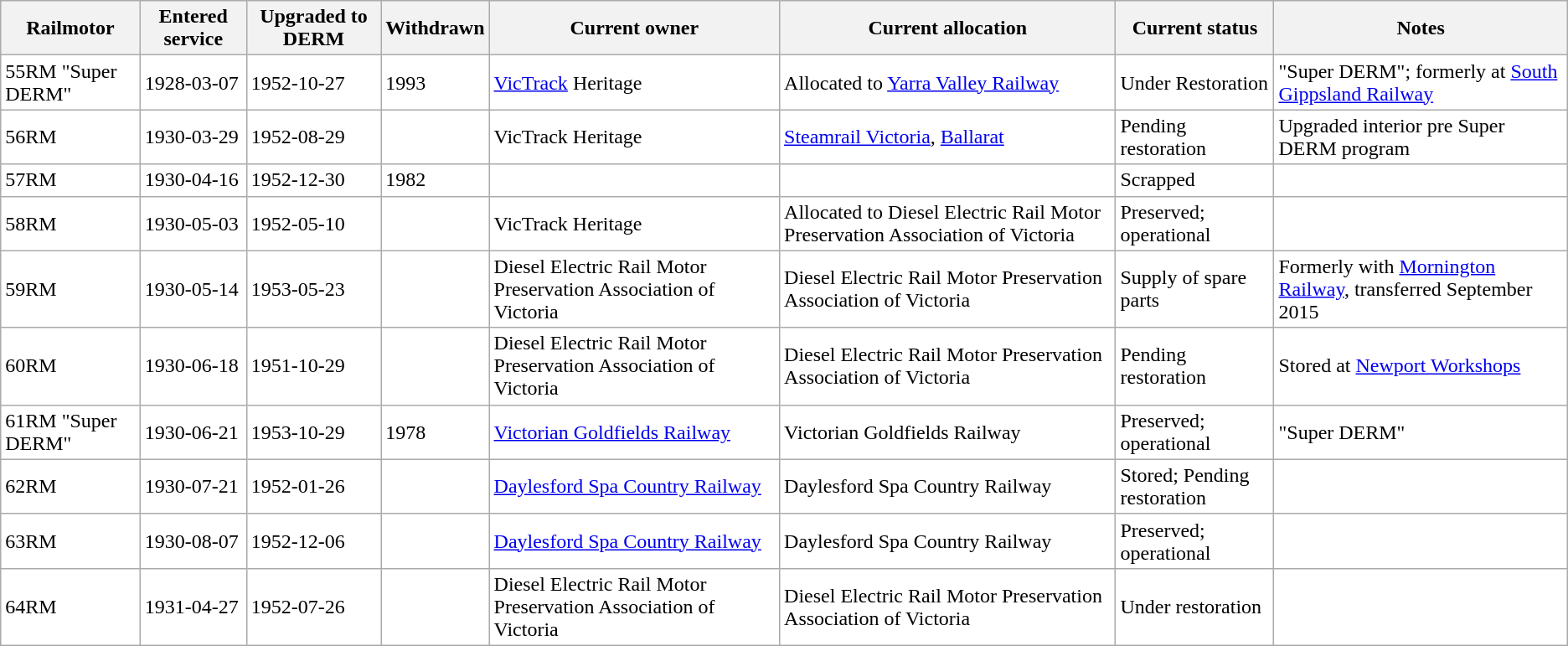<table class="wikitable sortable">
<tr>
<th>Railmotor</th>
<th>Entered service</th>
<th>Upgraded to DERM</th>
<th>Withdrawn</th>
<th>Current owner</th>
<th>Current allocation</th>
<th>Current status</th>
<th>Notes</th>
</tr>
<tr bgcolor="#FFFFFF">
<td>55RM "Super DERM"</td>
<td>1928-03-07</td>
<td>1952-10-27</td>
<td>1993</td>
<td><a href='#'>VicTrack</a> Heritage</td>
<td>Allocated to <a href='#'>Yarra Valley Railway</a></td>
<td>Under Restoration</td>
<td>"Super DERM"; formerly at <a href='#'>South Gippsland Railway</a></td>
</tr>
<tr bgcolor="#FFFFFF">
<td>56RM</td>
<td>1930-03-29</td>
<td>1952-08-29</td>
<td></td>
<td>VicTrack Heritage</td>
<td><a href='#'>Steamrail Victoria</a>, <a href='#'>Ballarat</a></td>
<td>Pending restoration</td>
<td>Upgraded interior pre Super DERM program</td>
</tr>
<tr bgcolor="#FFFFFF">
<td>57RM</td>
<td>1930-04-16</td>
<td>1952-12-30</td>
<td>1982</td>
<td></td>
<td></td>
<td>Scrapped</td>
<td></td>
</tr>
<tr bgcolor="#FFFFFF">
<td>58RM</td>
<td>1930-05-03</td>
<td>1952-05-10</td>
<td></td>
<td>VicTrack Heritage</td>
<td>Allocated to Diesel Electric Rail Motor Preservation Association of Victoria</td>
<td>Preserved; operational</td>
<td></td>
</tr>
<tr bgcolor="#FFFFFF">
<td>59RM</td>
<td>1930-05-14</td>
<td>1953-05-23</td>
<td></td>
<td>Diesel Electric Rail Motor Preservation Association of Victoria</td>
<td>Diesel Electric Rail Motor Preservation Association of Victoria</td>
<td>Supply of spare parts</td>
<td>Formerly with <a href='#'>Mornington Railway</a>, transferred September 2015</td>
</tr>
<tr bgcolor="#FFFFFF">
<td>60RM</td>
<td>1930-06-18</td>
<td>1951-10-29</td>
<td></td>
<td>Diesel Electric Rail Motor Preservation Association of Victoria</td>
<td>Diesel Electric Rail Motor Preservation Association of Victoria</td>
<td>Pending restoration</td>
<td>Stored at <a href='#'>Newport Workshops</a></td>
</tr>
<tr bgcolor="#FFFFFF">
<td>61RM "Super DERM"</td>
<td>1930-06-21</td>
<td>1953-10-29</td>
<td>1978</td>
<td><a href='#'>Victorian Goldfields Railway</a></td>
<td>Victorian Goldfields Railway</td>
<td>Preserved; operational</td>
<td>"Super DERM"</td>
</tr>
<tr bgcolor="#FFFFFF">
<td>62RM</td>
<td>1930-07-21</td>
<td>1952-01-26</td>
<td></td>
<td><a href='#'>Daylesford Spa Country Railway</a></td>
<td>Daylesford Spa Country Railway</td>
<td>Stored; Pending restoration</td>
<td></td>
</tr>
<tr bgcolor="#FFFFFF">
<td>63RM</td>
<td>1930-08-07</td>
<td>1952-12-06</td>
<td></td>
<td><a href='#'>Daylesford Spa Country Railway</a></td>
<td>Daylesford Spa Country Railway</td>
<td>Preserved; operational</td>
<td></td>
</tr>
<tr bgcolor="#FFFFFF">
<td>64RM</td>
<td>1931-04-27</td>
<td>1952-07-26</td>
<td></td>
<td>Diesel Electric Rail Motor Preservation Association of Victoria</td>
<td>Diesel Electric Rail Motor Preservation Association of Victoria</td>
<td>Under restoration</td>
<td></td>
</tr>
</table>
